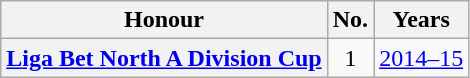<table class="wikitable plainrowheaders">
<tr>
<th scope=col>Honour</th>
<th scope=col>No.</th>
<th scope=col>Years</th>
</tr>
<tr>
<th scope=row><a href='#'>Liga Bet North A Division Cup</a></th>
<td align=center>1</td>
<td><a href='#'>2014–15</a></td>
</tr>
</table>
